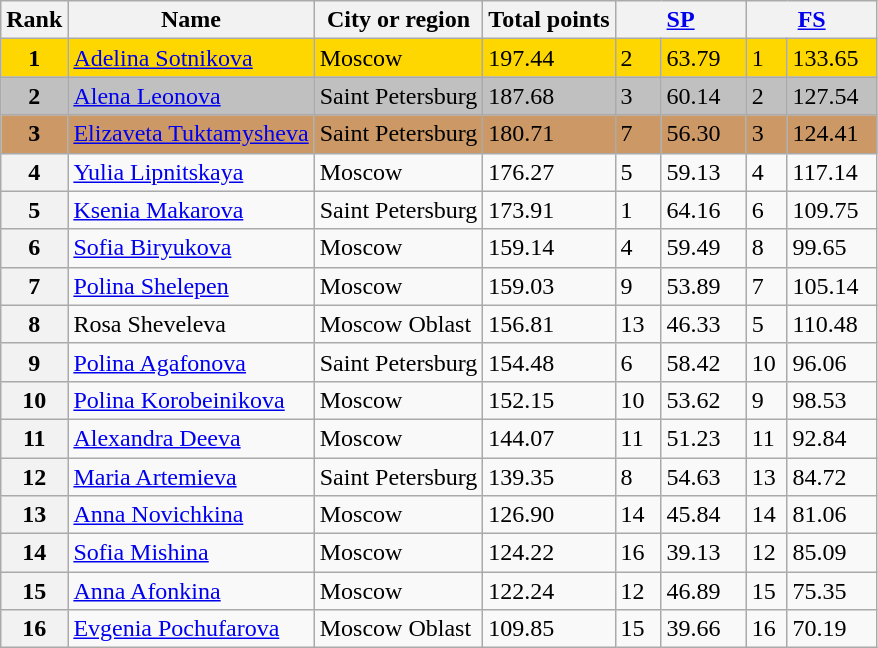<table class="wikitable">
<tr>
<th>Rank</th>
<th>Name</th>
<th>City or region</th>
<th>Total points</th>
<th colspan="2" width="80px"><a href='#'>SP</a></th>
<th colspan="2" width="80px"><a href='#'>FS</a></th>
</tr>
<tr bgcolor="gold">
<td align="center"><strong>1</strong></td>
<td><a href='#'>Adelina Sotnikova</a></td>
<td>Moscow</td>
<td>197.44</td>
<td>2</td>
<td>63.79</td>
<td>1</td>
<td>133.65</td>
</tr>
<tr bgcolor="silver">
<td align="center"><strong>2</strong></td>
<td><a href='#'>Alena Leonova</a></td>
<td>Saint Petersburg</td>
<td>187.68</td>
<td>3</td>
<td>60.14</td>
<td>2</td>
<td>127.54</td>
</tr>
<tr bgcolor="cc9966">
<td align="center"><strong>3</strong></td>
<td><a href='#'>Elizaveta Tuktamysheva</a></td>
<td>Saint Petersburg</td>
<td>180.71</td>
<td>7</td>
<td>56.30</td>
<td>3</td>
<td>124.41</td>
</tr>
<tr>
<th>4</th>
<td><a href='#'>Yulia Lipnitskaya</a></td>
<td>Moscow</td>
<td>176.27</td>
<td>5</td>
<td>59.13</td>
<td>4</td>
<td>117.14</td>
</tr>
<tr>
<th>5</th>
<td><a href='#'>Ksenia Makarova</a></td>
<td>Saint Petersburg</td>
<td>173.91</td>
<td>1</td>
<td>64.16</td>
<td>6</td>
<td>109.75</td>
</tr>
<tr>
<th>6</th>
<td><a href='#'>Sofia Biryukova</a></td>
<td>Moscow</td>
<td>159.14</td>
<td>4</td>
<td>59.49</td>
<td>8</td>
<td>99.65</td>
</tr>
<tr>
<th>7</th>
<td><a href='#'>Polina Shelepen</a></td>
<td>Moscow</td>
<td>159.03</td>
<td>9</td>
<td>53.89</td>
<td>7</td>
<td>105.14</td>
</tr>
<tr>
<th>8</th>
<td>Rosa Sheveleva</td>
<td>Moscow Oblast</td>
<td>156.81</td>
<td>13</td>
<td>46.33</td>
<td>5</td>
<td>110.48</td>
</tr>
<tr>
<th>9</th>
<td><a href='#'>Polina Agafonova</a></td>
<td>Saint Petersburg</td>
<td>154.48</td>
<td>6</td>
<td>58.42</td>
<td>10</td>
<td>96.06</td>
</tr>
<tr>
<th>10</th>
<td><a href='#'>Polina Korobeinikova</a></td>
<td>Moscow</td>
<td>152.15</td>
<td>10</td>
<td>53.62</td>
<td>9</td>
<td>98.53</td>
</tr>
<tr>
<th>11</th>
<td><a href='#'>Alexandra Deeva</a></td>
<td>Moscow</td>
<td>144.07</td>
<td>11</td>
<td>51.23</td>
<td>11</td>
<td>92.84</td>
</tr>
<tr>
<th>12</th>
<td><a href='#'>Maria Artemieva</a></td>
<td>Saint Petersburg</td>
<td>139.35</td>
<td>8</td>
<td>54.63</td>
<td>13</td>
<td>84.72</td>
</tr>
<tr>
<th>13</th>
<td><a href='#'>Anna Novichkina</a></td>
<td>Moscow</td>
<td>126.90</td>
<td>14</td>
<td>45.84</td>
<td>14</td>
<td>81.06</td>
</tr>
<tr>
<th>14</th>
<td><a href='#'>Sofia Mishina</a></td>
<td>Moscow</td>
<td>124.22</td>
<td>16</td>
<td>39.13</td>
<td>12</td>
<td>85.09</td>
</tr>
<tr>
<th>15</th>
<td><a href='#'>Anna Afonkina</a></td>
<td>Moscow</td>
<td>122.24</td>
<td>12</td>
<td>46.89</td>
<td>15</td>
<td>75.35</td>
</tr>
<tr>
<th>16</th>
<td><a href='#'>Evgenia Pochufarova</a></td>
<td>Moscow Oblast</td>
<td>109.85</td>
<td>15</td>
<td>39.66</td>
<td>16</td>
<td>70.19</td>
</tr>
</table>
